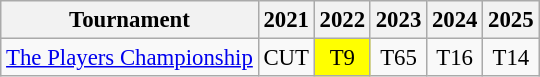<table class="wikitable" style="font-size:95%;text-align:center;">
<tr>
<th>Tournament</th>
<th>2021</th>
<th>2022</th>
<th>2023</th>
<th>2024</th>
<th>2025</th>
</tr>
<tr>
<td align=left><a href='#'>The Players Championship</a></td>
<td>CUT</td>
<td style="background:yellow;">T9</td>
<td>T65</td>
<td>T16</td>
<td>T14</td>
</tr>
</table>
